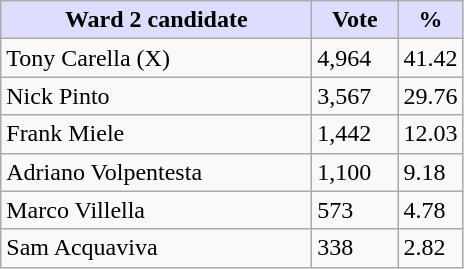<table class="wikitable">
<tr>
<th style="background:#ddf; width:200px;">Ward 2 candidate </th>
<th style="background:#ddf; width:50px;">Vote</th>
<th style="background:#ddf; width:30px;">%</th>
</tr>
<tr>
<td>Tony Carella (X)</td>
<td>4,964</td>
<td>41.42</td>
</tr>
<tr>
<td>Nick Pinto</td>
<td>3,567</td>
<td>29.76</td>
</tr>
<tr>
<td>Frank Miele</td>
<td>1,442</td>
<td>12.03</td>
</tr>
<tr>
<td>Adriano Volpentesta</td>
<td>1,100</td>
<td>9.18</td>
</tr>
<tr>
<td>Marco Villella</td>
<td>573</td>
<td>4.78</td>
</tr>
<tr>
<td>Sam Acquaviva</td>
<td>338</td>
<td>2.82</td>
</tr>
</table>
